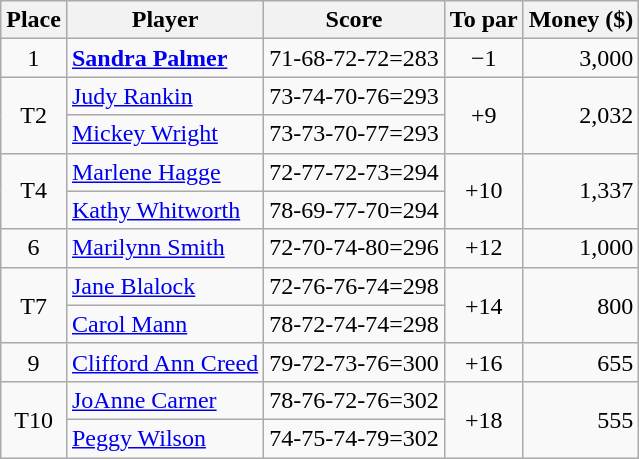<table class="wikitable">
<tr>
<th>Place</th>
<th>Player</th>
<th>Score</th>
<th>To par</th>
<th>Money ($)</th>
</tr>
<tr>
<td align=center>1</td>
<td> <strong><a href='#'>Sandra Palmer</a></strong></td>
<td>71-68-72-72=283</td>
<td align=center>−1</td>
<td align=right>3,000</td>
</tr>
<tr>
<td align=center rowspan=2>T2</td>
<td> <a href='#'>Judy Rankin</a></td>
<td>73-74-70-76=293</td>
<td align=center rowspan=2>+9</td>
<td align=right rowspan=2>2,032</td>
</tr>
<tr>
<td> <a href='#'>Mickey Wright</a></td>
<td>73-73-70-77=293</td>
</tr>
<tr>
<td align=center rowspan=2>T4</td>
<td> <a href='#'>Marlene Hagge</a></td>
<td>72-77-72-73=294</td>
<td align=center rowspan=2>+10</td>
<td align=right rowspan=2>1,337</td>
</tr>
<tr>
<td> <a href='#'>Kathy Whitworth</a></td>
<td>78-69-77-70=294</td>
</tr>
<tr>
<td align=center>6</td>
<td> <a href='#'>Marilynn Smith</a></td>
<td>72-70-74-80=296</td>
<td align=center>+12</td>
<td align=right>1,000</td>
</tr>
<tr>
<td align=center rowspan=2>T7</td>
<td> <a href='#'>Jane Blalock</a></td>
<td>72-76-76-74=298</td>
<td align=center rowspan=2>+14</td>
<td align=right rowspan=2>800</td>
</tr>
<tr>
<td> <a href='#'>Carol Mann</a></td>
<td>78-72-74-74=298</td>
</tr>
<tr>
<td align=center>9</td>
<td> <a href='#'>Clifford Ann Creed</a></td>
<td>79-72-73-76=300</td>
<td align=center>+16</td>
<td align=right>655</td>
</tr>
<tr>
<td align=center rowspan=2>T10</td>
<td> <a href='#'>JoAnne Carner</a></td>
<td>78-76-72-76=302</td>
<td align=center rowspan=2>+18</td>
<td align=right rowspan=2>555</td>
</tr>
<tr>
<td> <a href='#'>Peggy Wilson</a></td>
<td>74-75-74-79=302</td>
</tr>
</table>
